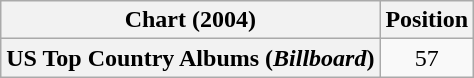<table class="wikitable plainrowheaders" style="text-align:center">
<tr>
<th scope="col">Chart (2004)</th>
<th scope="col">Position</th>
</tr>
<tr>
<th scope="row">US Top Country Albums (<em>Billboard</em>)</th>
<td>57</td>
</tr>
</table>
